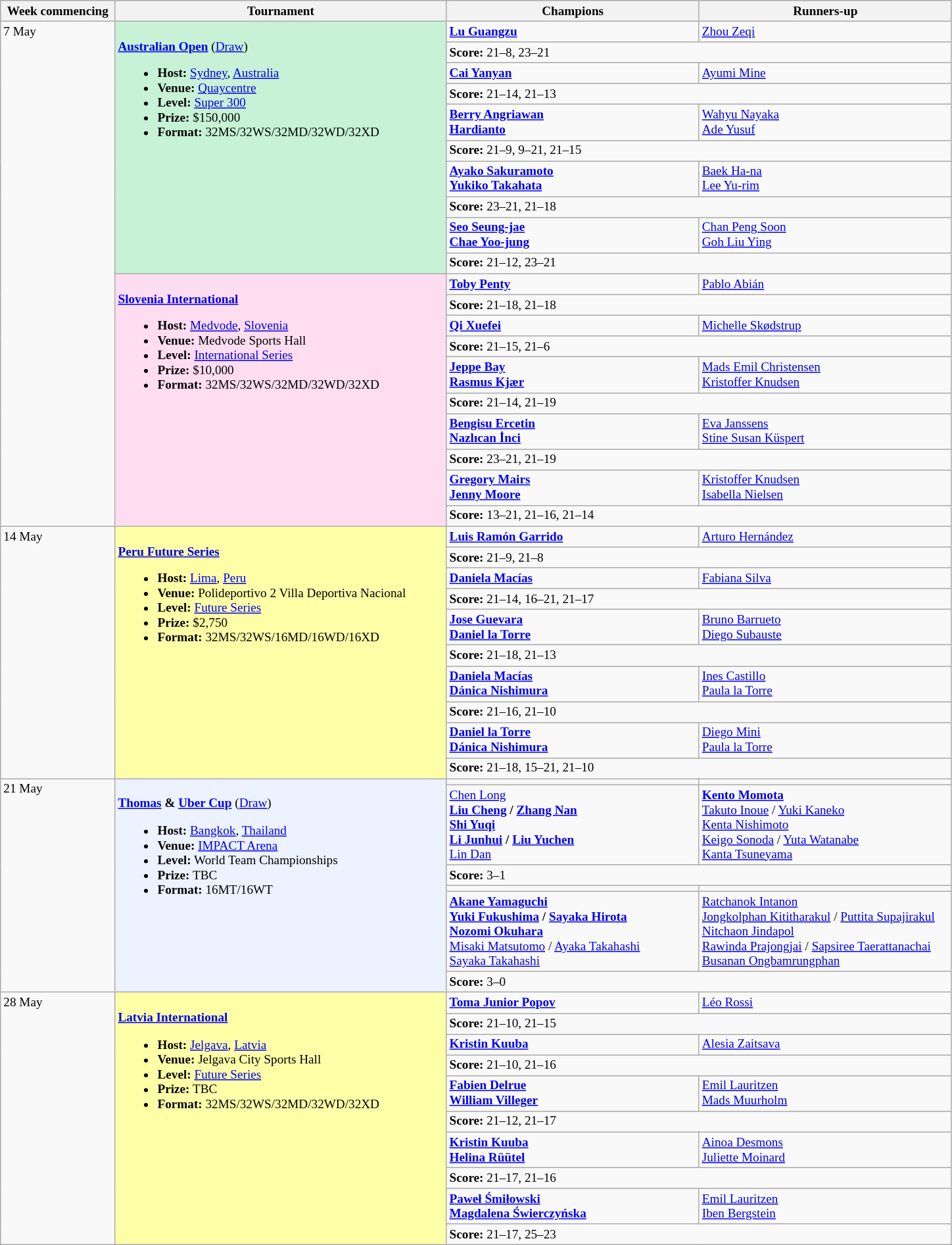<table class=wikitable style=font-size:80%>
<tr>
<th width=110>Week commencing</th>
<th width=330>Tournament</th>
<th width=250>Champions</th>
<th width=250>Runners-up</th>
</tr>
<tr valign=top>
<td rowspan="20">7 May</td>
<td style="background:#C7F2D5;" rowspan="10"><br><strong><a href='#'>Australian Open</a></strong> (<a href='#'>Draw</a>)<ul><li><strong>Host:</strong> <a href='#'>Sydney</a>, <a href='#'>Australia</a></li><li><strong>Venue:</strong> <a href='#'>Quaycentre</a></li><li><strong>Level:</strong> <a href='#'>Super 300</a></li><li><strong>Prize:</strong> $150,000</li><li><strong>Format:</strong> 32MS/32WS/32MD/32WD/32XD</li></ul></td>
<td><strong> <a href='#'>Lu Guangzu</a></strong></td>
<td> <a href='#'>Zhou Zeqi</a></td>
</tr>
<tr>
<td colspan=2><strong>Score:</strong> 21–8, 23–21</td>
</tr>
<tr valign=top>
<td><strong> <a href='#'>Cai Yanyan</a></strong></td>
<td> <a href='#'>Ayumi Mine</a></td>
</tr>
<tr>
<td colspan=2><strong>Score:</strong> 21–14, 21–13</td>
</tr>
<tr valign=top>
<td><strong> <a href='#'>Berry Angriawan</a><br> <a href='#'>Hardianto</a></strong></td>
<td> <a href='#'>Wahyu Nayaka</a><br> <a href='#'>Ade Yusuf</a></td>
</tr>
<tr>
<td colspan=2><strong>Score:</strong> 21–9, 9–21, 21–15</td>
</tr>
<tr valign=top>
<td><strong> <a href='#'>Ayako Sakuramoto</a><br> <a href='#'>Yukiko Takahata</a></strong></td>
<td> <a href='#'>Baek Ha-na</a><br> <a href='#'>Lee Yu-rim</a></td>
</tr>
<tr>
<td colspan=2><strong>Score:</strong> 23–21, 21–18</td>
</tr>
<tr valign=top>
<td><strong> <a href='#'>Seo Seung-jae</a><br> <a href='#'>Chae Yoo-jung</a></strong></td>
<td> <a href='#'>Chan Peng Soon</a><br> <a href='#'>Goh Liu Ying</a></td>
</tr>
<tr>
<td colspan=2><strong>Score:</strong> 21–12, 23–21</td>
</tr>
<tr valign=top>
<td style="background:#FFDDF1;" rowspan="10"><br><strong><a href='#'>Slovenia International</a></strong><ul><li><strong>Host:</strong> <a href='#'>Medvode</a>, <a href='#'>Slovenia</a></li><li><strong>Venue:</strong> Medvode Sports Hall</li><li><strong>Level:</strong> <a href='#'>International Series</a></li><li><strong>Prize:</strong> $10,000</li><li><strong>Format:</strong> 32MS/32WS/32MD/32WD/32XD</li></ul></td>
<td><strong> <a href='#'>Toby Penty</a></strong></td>
<td> <a href='#'>Pablo Abián</a></td>
</tr>
<tr>
<td colspan=2><strong>Score:</strong> 21–18, 21–18</td>
</tr>
<tr valign=top>
<td><strong> <a href='#'>Qi Xuefei</a></strong></td>
<td> <a href='#'>Michelle Skødstrup</a></td>
</tr>
<tr>
<td colspan=2><strong>Score:</strong> 21–15, 21–6</td>
</tr>
<tr valign=top>
<td><strong> <a href='#'>Jeppe Bay</a><br> <a href='#'>Rasmus Kjær</a></strong></td>
<td> <a href='#'>Mads Emil Christensen</a><br> <a href='#'>Kristoffer Knudsen</a></td>
</tr>
<tr>
<td colspan=2><strong>Score:</strong> 21–14, 21–19</td>
</tr>
<tr valign=top>
<td><strong> <a href='#'>Bengisu Ercetin</a><br> <a href='#'>Nazlıcan İnci</a></strong></td>
<td> <a href='#'>Eva Janssens</a><br> <a href='#'>Stine Susan Küspert</a></td>
</tr>
<tr>
<td colspan=2><strong>Score:</strong> 23–21, 21–19</td>
</tr>
<tr valign=top>
<td><strong> <a href='#'>Gregory Mairs</a><br> <a href='#'>Jenny Moore</a></strong></td>
<td> <a href='#'>Kristoffer Knudsen</a><br> <a href='#'>Isabella Nielsen</a></td>
</tr>
<tr>
<td colspan=2><strong>Score:</strong> 13–21, 21–16, 21–14</td>
</tr>
<tr valign=top>
<td rowspan="10">14 May</td>
<td style="background:#FFFFA8;" rowspan="10"><br><strong><a href='#'>Peru Future Series</a></strong><ul><li><strong>Host:</strong> <a href='#'>Lima</a>, <a href='#'>Peru</a></li><li><strong>Venue:</strong> Polideportivo 2 Villa Deportiva Nacional</li><li><strong>Level:</strong> <a href='#'>Future Series</a></li><li><strong>Prize:</strong> $2,750</li><li><strong>Format:</strong> 32MS/32WS/16MD/16WD/16XD</li></ul></td>
<td><strong> <a href='#'>Luis Ramón Garrido</a></strong></td>
<td> <a href='#'>Arturo Hernández</a></td>
</tr>
<tr>
<td colspan=2><strong>Score:</strong> 21–9, 21–8</td>
</tr>
<tr valign=top>
<td><strong> <a href='#'>Daniela Macías</a></strong></td>
<td> <a href='#'>Fabiana Silva</a></td>
</tr>
<tr>
<td colspan=2><strong>Score:</strong> 21–14, 16–21, 21–17</td>
</tr>
<tr valign=top>
<td><strong> <a href='#'>Jose Guevara</a><br> <a href='#'>Daniel la Torre</a></strong></td>
<td> <a href='#'>Bruno Barrueto</a><br> <a href='#'>Diego Subauste</a></td>
</tr>
<tr>
<td colspan=2><strong>Score:</strong> 21–18, 21–13</td>
</tr>
<tr valign=top>
<td><strong> <a href='#'>Daniela Macías</a><br> <a href='#'>Dánica Nishimura</a></strong></td>
<td> <a href='#'>Ines Castillo</a><br> <a href='#'>Paula la Torre</a></td>
</tr>
<tr>
<td colspan=2><strong>Score:</strong> 21–16, 21–10</td>
</tr>
<tr valign=top>
<td><strong> <a href='#'>Daniel la Torre</a><br> <a href='#'>Dánica Nishimura</a></strong></td>
<td> <a href='#'>Diego Mini</a><br> <a href='#'>Paula la Torre</a></td>
</tr>
<tr>
<td colspan=2><strong>Score:</strong> 21–18, 15–21, 21–10</td>
</tr>
<tr valign=top>
<td rowspan="6">21 May</td>
<td style="background:#ECF2FF;" rowspan="6"><br><strong><a href='#'>Thomas</a> & <a href='#'>Uber Cup</a></strong> (<a href='#'>Draw</a>)<ul><li><strong>Host:</strong> <a href='#'>Bangkok</a>, <a href='#'>Thailand</a></li><li><strong>Venue:</strong> <a href='#'>IMPACT Arena</a></li><li><strong>Level:</strong> World Team Championships</li><li><strong>Prize:</strong> TBC</li><li><strong>Format:</strong> 16MT/16WT</li></ul></td>
<td><strong></strong></td>
<td></td>
</tr>
<tr>
<td><a href='#'>Chen Long</a><br><strong><a href='#'>Liu Cheng</a> / <a href='#'>Zhang Nan</a></strong><br><strong><a href='#'>Shi Yuqi</a></strong><br><strong><a href='#'>Li Junhui</a> / <a href='#'>Liu Yuchen</a></strong><br><a href='#'>Lin Dan</a></td>
<td><strong><a href='#'>Kento Momota</a></strong><br><a href='#'>Takuto Inoue</a> / <a href='#'>Yuki Kaneko</a><br><a href='#'>Kenta Nishimoto</a><br><a href='#'>Keigo Sonoda</a> / <a href='#'>Yuta Watanabe</a><br><a href='#'>Kanta Tsuneyama</a></td>
</tr>
<tr>
<td colspan=2><strong>Score:</strong> 3–1</td>
</tr>
<tr valign=top>
<td><strong></strong></td>
<td></td>
</tr>
<tr>
<td><strong><a href='#'>Akane Yamaguchi</a></strong><br><strong><a href='#'>Yuki Fukushima</a> / <a href='#'>Sayaka Hirota</a></strong><br><strong><a href='#'>Nozomi Okuhara</a></strong><br><a href='#'>Misaki Matsutomo</a> / <a href='#'>Ayaka Takahashi</a><br><a href='#'>Sayaka Takahashi</a></td>
<td><a href='#'>Ratchanok Intanon</a><br><a href='#'>Jongkolphan Kititharakul</a> / <a href='#'>Puttita Supajirakul</a><br><a href='#'>Nitchaon Jindapol</a><br><a href='#'>Rawinda Prajongjai</a> / <a href='#'>Sapsiree Taerattanachai</a><br><a href='#'>Busanan Ongbamrungphan</a></td>
</tr>
<tr>
<td colspan=2><strong>Score:</strong> 3–0</td>
</tr>
<tr valign=top>
<td rowspan="10">28 May</td>
<td style="background:#FFFFA8;" rowspan="10"><br><strong><a href='#'>Latvia International</a></strong><ul><li><strong>Host:</strong> <a href='#'>Jelgava</a>, <a href='#'>Latvia</a></li><li><strong>Venue:</strong> Jelgava City Sports Hall</li><li><strong>Level:</strong> <a href='#'>Future Series</a></li><li><strong>Prize:</strong> TBC</li><li><strong>Format:</strong> 32MS/32WS/32MD/32WD/32XD</li></ul></td>
<td><strong> <a href='#'>Toma Junior Popov</a></strong></td>
<td> <a href='#'>Léo Rossi</a></td>
</tr>
<tr>
<td colspan=2><strong>Score:</strong> 21–10, 21–15</td>
</tr>
<tr valign=top>
<td><strong> <a href='#'>Kristin Kuuba</a></strong></td>
<td> <a href='#'>Alesia Zaitsava</a></td>
</tr>
<tr>
<td colspan=2><strong>Score:</strong> 21–10, 21–16</td>
</tr>
<tr valign=top>
<td><strong> <a href='#'>Fabien Delrue</a><br> <a href='#'>William Villeger</a></strong></td>
<td> <a href='#'>Emil Lauritzen</a><br> <a href='#'>Mads Muurholm</a></td>
</tr>
<tr>
<td colspan=2><strong>Score:</strong> 21–12, 21–17</td>
</tr>
<tr valign=top>
<td><strong> <a href='#'>Kristin Kuuba</a><br> <a href='#'>Helina Rüütel</a></strong></td>
<td> <a href='#'>Ainoa Desmons</a><br> <a href='#'>Juliette Moinard</a></td>
</tr>
<tr>
<td colspan=2><strong>Score:</strong> 21–17, 21–16</td>
</tr>
<tr valign=top>
<td><strong> <a href='#'>Paweł Śmiłowski</a><br> <a href='#'>Magdalena Świerczyńska</a></strong></td>
<td> <a href='#'>Emil Lauritzen</a><br> <a href='#'>Iben Bergstein</a></td>
</tr>
<tr>
<td colspan=2><strong>Score:</strong> 21–17, 25–23</td>
</tr>
</table>
